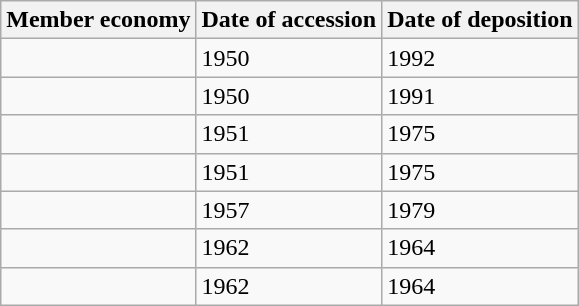<table class="wikitable sortable">
<tr>
<th>Member economy</th>
<th>Date of accession</th>
<th>Date of deposition</th>
</tr>
<tr>
<td></td>
<td>1950</td>
<td>1992</td>
</tr>
<tr>
<td></td>
<td>1950</td>
<td>1991</td>
</tr>
<tr>
<td></td>
<td>1951</td>
<td>1975</td>
</tr>
<tr>
<td></td>
<td>1951</td>
<td>1975</td>
</tr>
<tr>
<td></td>
<td>1957</td>
<td>1979</td>
</tr>
<tr>
<td></td>
<td>1962</td>
<td>1964</td>
</tr>
<tr>
<td></td>
<td>1962</td>
<td>1964</td>
</tr>
</table>
